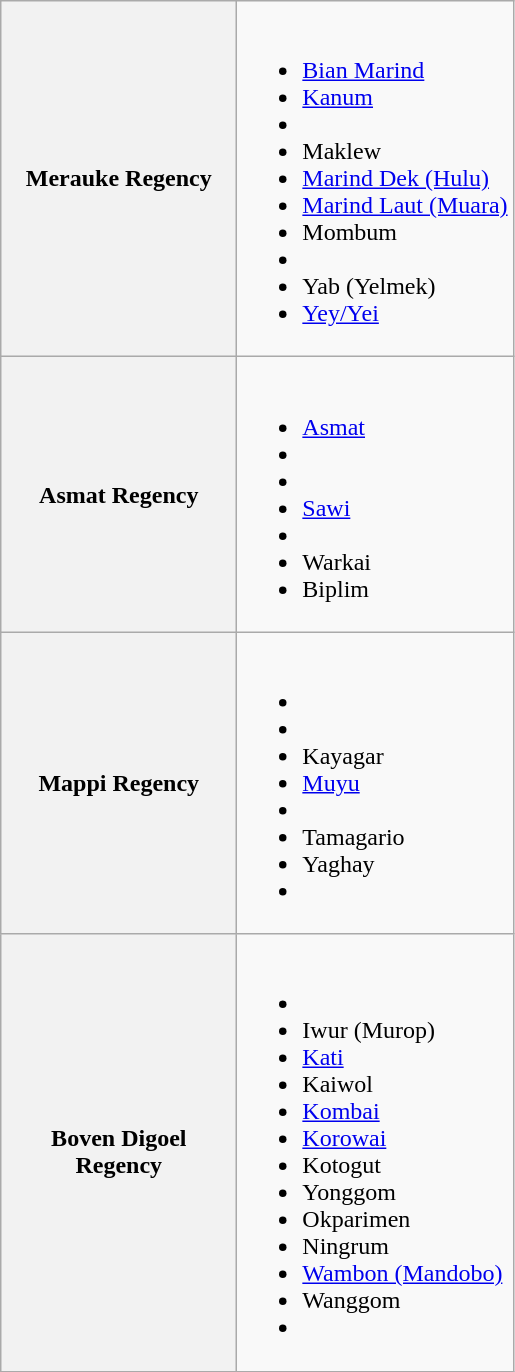<table class="wikitable">
<tr>
<th width=150px>Merauke Regency</th>
<td><br><ul><li><a href='#'>Bian Marind</a></li><li><a href='#'>Kanum</a></li><li></li><li>Maklew</li><li><a href='#'>Marind Dek (Hulu)</a></li><li><a href='#'>Marind Laut (Muara)</a></li><li>Mombum</li><li></li><li>Yab (Yelmek)</li><li><a href='#'>Yey/Yei</a></li></ul></td>
</tr>
<tr>
<th>Asmat Regency</th>
<td><br><ul><li><a href='#'>Asmat</a></li><li></li><li></li><li><a href='#'>Sawi</a></li><li></li><li>Warkai</li><li>Biplim</li></ul></td>
</tr>
<tr>
<th>Mappi Regency</th>
<td><br><ul><li></li><li></li><li>Kayagar</li><li><a href='#'>Muyu</a></li><li></li><li>Tamagario</li><li>Yaghay</li><li></li></ul></td>
</tr>
<tr>
<th>Boven Digoel Regency</th>
<td><br><ul><li></li><li>Iwur (Murop)</li><li><a href='#'>Kati</a></li><li>Kaiwol</li><li><a href='#'>Kombai</a></li><li><a href='#'>Korowai</a></li><li>Kotogut</li><li>Yonggom</li><li>Okparimen</li><li>Ningrum</li><li><a href='#'>Wambon (Mandobo)</a></li><li>Wanggom</li><li></li></ul></td>
</tr>
</table>
